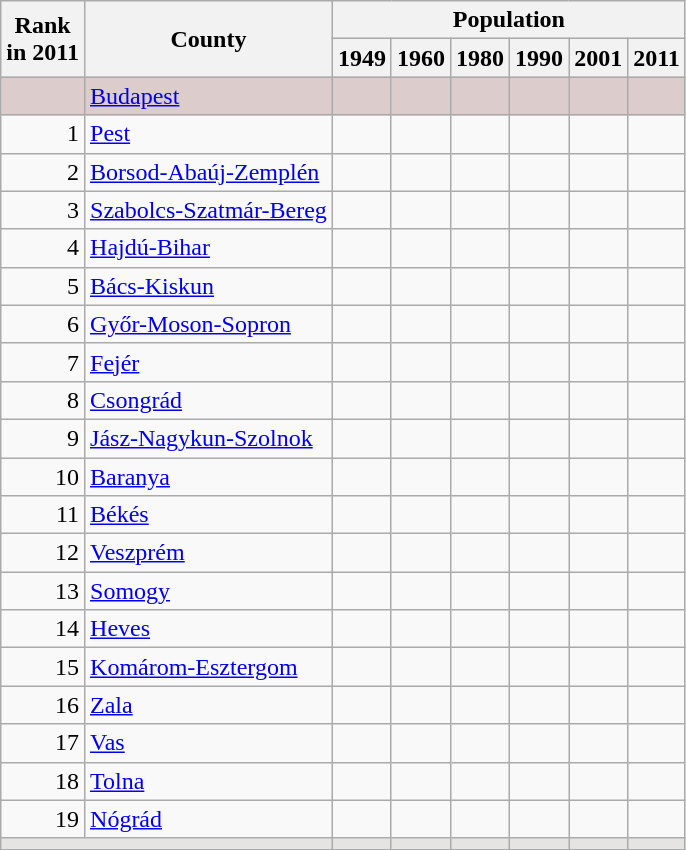<table class="wikitable sortable">
<tr>
<th rowspan=2; align="left" scope="col">Rank<br>in 2011</th>
<th rowspan=2; scope="col">County</th>
<th colspan=6; scope="col">Population</th>
</tr>
<tr>
<th>1949</th>
<th>1960</th>
<th>1980</th>
<th>1990</th>
<th>2001</th>
<th>2011</th>
</tr>
<tr align="right"; style="background:#dcc;">
<td align="center"></td>
<td align="left"><a href='#'>Budapest</a></td>
<td align=right></td>
<td align=right></td>
<td align=right><strong></strong></td>
<td align=right></td>
<td align=right></td>
<td align=right> </td>
</tr>
<tr align="right">
<td>1</td>
<td align="left"><a href='#'>Pest</a></td>
<td align=right></td>
<td align=right></td>
<td align=right></td>
<td align=right></td>
<td align=right></td>
<td align=right><strong></strong> </td>
</tr>
<tr align="right">
<td>2</td>
<td align="left"><a href='#'>Borsod-Abaúj-Zemplén</a></td>
<td align=right></td>
<td align=right></td>
<td align=right><strong></strong></td>
<td align=right></td>
<td align=right></td>
<td align=right> </td>
</tr>
<tr align="right">
<td>3</td>
<td align="left"><a href='#'>Szabolcs-Szatmár-Bereg</a></td>
<td align=right></td>
<td align=right></td>
<td align=right><strong></strong></td>
<td align=right></td>
<td align=right></td>
<td align=right> </td>
</tr>
<tr align="right">
<td>4</td>
<td align="left"><a href='#'>Hajdú-Bihar</a></td>
<td align=right></td>
<td align=right></td>
<td align=right></td>
<td align=right></td>
<td align=right><strong></strong></td>
<td align=right> </td>
</tr>
<tr align="right">
<td>5</td>
<td align="left"><a href='#'>Bács-Kiskun</a></td>
<td align=right><strong></strong></td>
<td align=right></td>
<td align=right></td>
<td align=right></td>
<td align=right></td>
<td align=right> </td>
</tr>
<tr align="right">
<td>6</td>
<td align="left"><a href='#'>Győr-Moson-Sopron</a></td>
<td align=right></td>
<td align=right></td>
<td align=right></td>
<td align=right></td>
<td align=right></td>
<td align=right><strong></strong> </td>
</tr>
<tr align="right">
<td>7</td>
<td align="left"><a href='#'>Fejér</a></td>
<td align=right></td>
<td align=right></td>
<td align=right></td>
<td align=right></td>
<td align=right><strong></strong></td>
<td align=right> </td>
</tr>
<tr align="right">
<td>8</td>
<td align="left"><a href='#'>Csongrád</a></td>
<td align=right></td>
<td align=right></td>
<td align=right><strong></strong></td>
<td align=right></td>
<td align=right></td>
<td align=right> </td>
</tr>
<tr align="right">
<td>9</td>
<td align="left"><a href='#'>Jász-Nagykun-Szolnok</a></td>
<td align=right></td>
<td align=right><strong></strong></td>
<td align=right></td>
<td align=right></td>
<td align=right></td>
<td align=right> </td>
</tr>
<tr align="right">
<td>10</td>
<td align="left"><a href='#'>Baranya</a></td>
<td align=right></td>
<td align=right></td>
<td align=right><strong></strong></td>
<td align=right></td>
<td align=right></td>
<td align=right> </td>
</tr>
<tr align="right">
<td>11</td>
<td align="left"><a href='#'>Békés</a></td>
<td align=right></td>
<td align=right></td>
<td align=right></td>
<td align=right></td>
<td align=right></td>
<td align=right> </td>
</tr>
<tr align="right">
<td>12</td>
<td align="left"><a href='#'>Veszprém</a></td>
<td align=right></td>
<td align=right></td>
<td align=right><strong></strong></td>
<td align=right></td>
<td align=right></td>
<td align=right> </td>
</tr>
<tr align="right">
<td>13</td>
<td align="left"><a href='#'>Somogy</a></td>
<td align=right></td>
<td align=right><strong></strong></td>
<td align=right></td>
<td align=right></td>
<td align=right></td>
<td align=right> </td>
</tr>
<tr align="right">
<td>14</td>
<td align="left"><a href='#'>Heves</a></td>
<td align=right></td>
<td align=right></td>
<td align=right><strong></strong></td>
<td align=right></td>
<td align=right></td>
<td align=right> </td>
</tr>
<tr align="right">
<td>15</td>
<td align="left"><a href='#'>Komárom-Esztergom</a></td>
<td align=right></td>
<td align=right></td>
<td align=right><strong></strong></td>
<td align=right></td>
<td align=right></td>
<td align=right> </td>
</tr>
<tr align="right">
<td>16</td>
<td align="left"><a href='#'>Zala</a></td>
<td align=right></td>
<td align=right></td>
<td align=right><strong></strong></td>
<td align=right></td>
<td align=right></td>
<td align=right> </td>
</tr>
<tr align="right">
<td>17</td>
<td align="left"><a href='#'>Vas</a></td>
<td align=right></td>
<td align=right></td>
<td align=right></td>
<td align=right></td>
<td align=right></td>
<td align=right> </td>
</tr>
<tr align="right">
<td>18</td>
<td align="left"><a href='#'>Tolna</a></td>
<td align=right></td>
<td align=right></td>
<td align=right></td>
<td align=right></td>
<td align=right></td>
<td align=right> </td>
</tr>
<tr align="right">
<td>19</td>
<td align="left"><a href='#'>Nógrád</a></td>
<td align=right></td>
<td align=right></td>
<td align=right><strong></strong></td>
<td align=right></td>
<td align=right></td>
<td align=right> </td>
</tr>
<tr bgcolor="E5E4E2">
<td align=center; colspan="2"><strong></strong></td>
<td align=right></td>
<td align=right></td>
<td align=right><strong></strong></td>
<td align=right></td>
<td align=right></td>
<td align=right> </td>
</tr>
</table>
